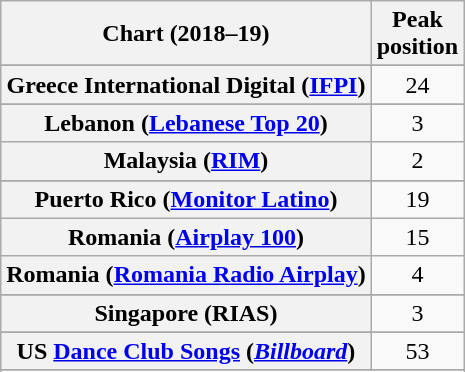<table class="wikitable sortable plainrowheaders" style="text-align:center;">
<tr>
<th>Chart (2018–19)</th>
<th>Peak<br>position</th>
</tr>
<tr>
</tr>
<tr>
</tr>
<tr>
</tr>
<tr>
</tr>
<tr>
</tr>
<tr>
</tr>
<tr>
<th scope="row">Greece International Digital (<a href='#'>IFPI</a>)</th>
<td>24</td>
</tr>
<tr>
</tr>
<tr>
</tr>
<tr>
<th scope="row">Lebanon (<a href='#'>Lebanese Top 20</a>)</th>
<td>3</td>
</tr>
<tr>
<th scope="row">Malaysia (<a href='#'>RIM</a>)</th>
<td>2</td>
</tr>
<tr>
</tr>
<tr>
</tr>
<tr>
</tr>
<tr>
</tr>
<tr>
<th scope="row">Puerto Rico (<a href='#'>Monitor Latino</a>)</th>
<td>19</td>
</tr>
<tr>
<th scope="row">Romania (<a href='#'>Airplay 100</a>)</th>
<td>15</td>
</tr>
<tr>
<th scope="row">Romania (<a href='#'>Romania Radio Airplay</a>)</th>
<td>4</td>
</tr>
<tr>
</tr>
<tr>
<th scope="row">Singapore (RIAS)</th>
<td>3</td>
</tr>
<tr>
</tr>
<tr>
</tr>
<tr>
</tr>
<tr>
</tr>
<tr>
</tr>
<tr>
</tr>
<tr>
<th scope="row">US <a href='#'>Dance Club Songs</a> (<em><a href='#'>Billboard</a></em>)</th>
<td>53</td>
</tr>
<tr>
</tr>
<tr>
</tr>
</table>
